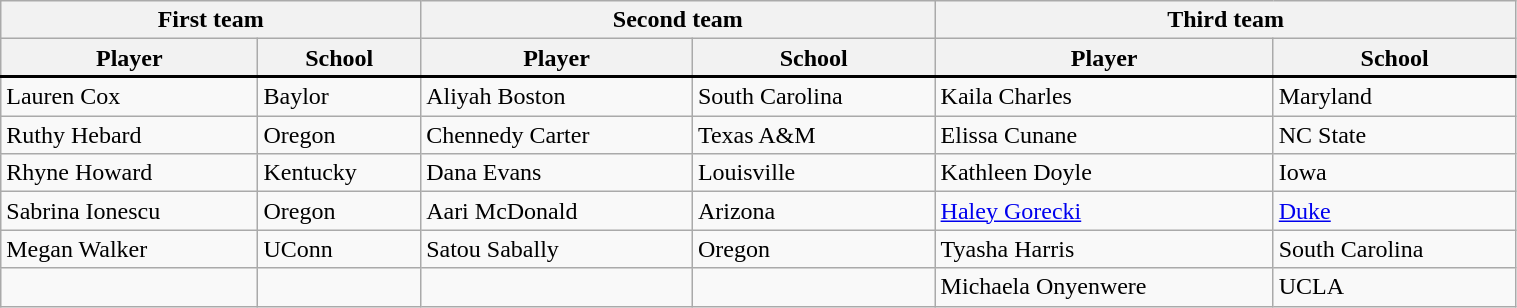<table class="wikitable" style="width:80%;">
<tr>
<th colspan=2>First team</th>
<th colspan=2>Second team</th>
<th colspan=2>Third team</th>
</tr>
<tr>
<th>Player</th>
<th>School</th>
<th>Player</th>
<th>School</th>
<th>Player</th>
<th>School</th>
</tr>
<tr>
</tr>
<tr style = "border-top:2px solid black;">
<td>Lauren Cox</td>
<td>Baylor</td>
<td>Aliyah Boston</td>
<td>South Carolina</td>
<td>Kaila Charles</td>
<td>Maryland</td>
</tr>
<tr>
<td>Ruthy Hebard</td>
<td>Oregon</td>
<td>Chennedy Carter</td>
<td>Texas A&M</td>
<td>Elissa Cunane</td>
<td>NC State</td>
</tr>
<tr>
<td>Rhyne Howard</td>
<td>Kentucky</td>
<td>Dana Evans</td>
<td>Louisville</td>
<td>Kathleen Doyle</td>
<td>Iowa</td>
</tr>
<tr>
<td>Sabrina Ionescu</td>
<td>Oregon</td>
<td>Aari McDonald</td>
<td>Arizona</td>
<td><a href='#'>Haley Gorecki</a></td>
<td><a href='#'>Duke</a></td>
</tr>
<tr>
<td>Megan Walker</td>
<td>UConn</td>
<td>Satou Sabally</td>
<td>Oregon</td>
<td>Tyasha Harris</td>
<td>South Carolina</td>
</tr>
<tr>
<td> </td>
<td> </td>
<td> </td>
<td> </td>
<td>Michaela Onyenwere</td>
<td>UCLA</td>
</tr>
</table>
